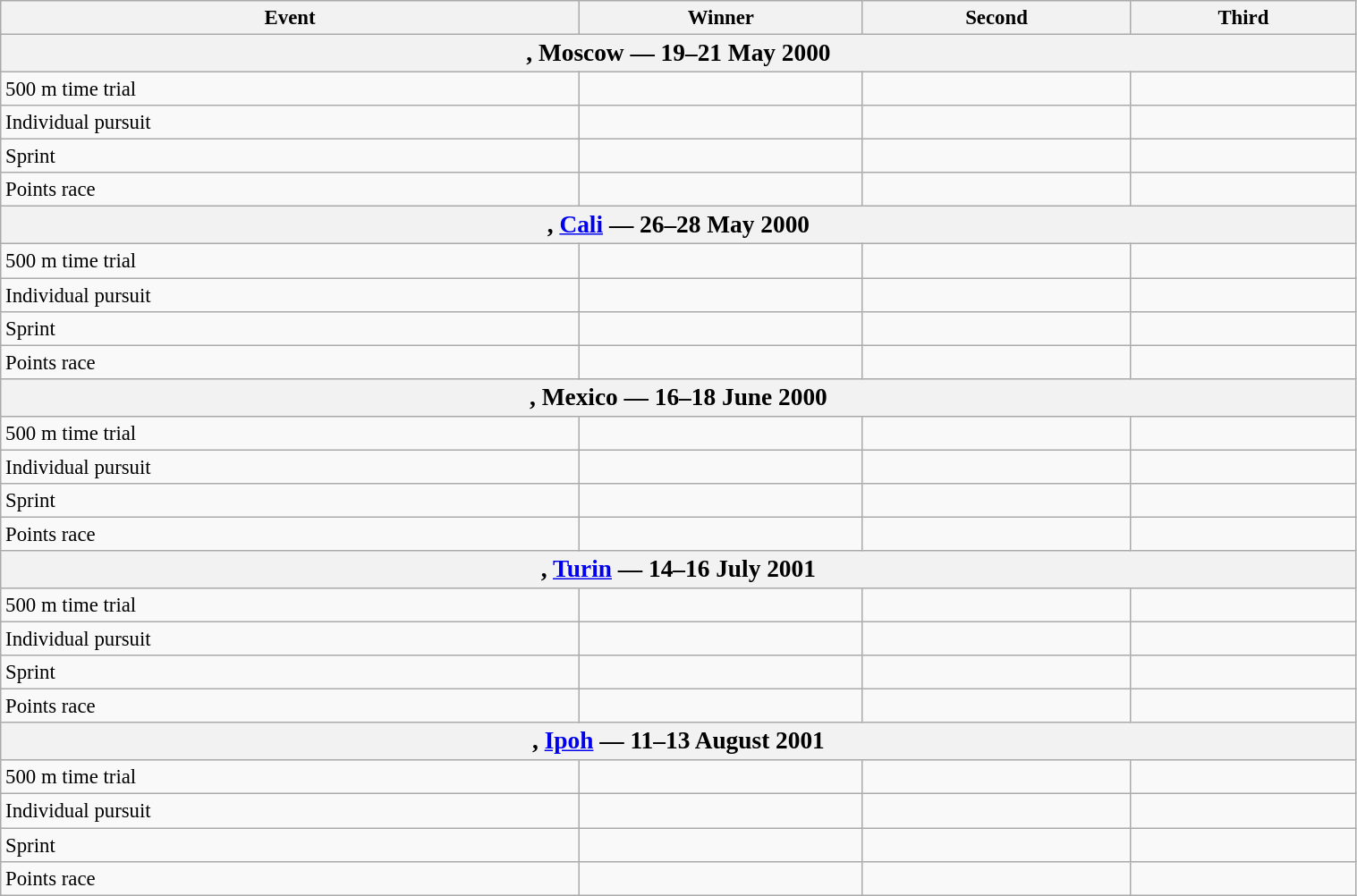<table class=wikitable style="font-size:95%" width="80%">
<tr>
<th>Event</th>
<th>Winner</th>
<th>Second</th>
<th>Third</th>
</tr>
<tr>
<th colspan=4><big>, Moscow — 19–21 May 2000</big></th>
</tr>
<tr>
<td>500 m time trial</td>
<td></td>
<td></td>
<td></td>
</tr>
<tr>
<td>Individual pursuit</td>
<td></td>
<td></td>
<td></td>
</tr>
<tr>
<td>Sprint</td>
<td></td>
<td></td>
<td></td>
</tr>
<tr>
<td>Points race</td>
<td></td>
<td></td>
<td></td>
</tr>
<tr>
<th colspan=4><big>, <a href='#'>Cali</a> — 26–28 May 2000</big></th>
</tr>
<tr>
<td>500 m time trial</td>
<td></td>
<td></td>
<td></td>
</tr>
<tr>
<td>Individual pursuit</td>
<td></td>
<td></td>
<td></td>
</tr>
<tr>
<td>Sprint</td>
<td></td>
<td></td>
<td></td>
</tr>
<tr>
<td>Points race</td>
<td></td>
<td></td>
<td></td>
</tr>
<tr>
<th colspan=4><big>, Mexico — 16–18 June 2000</big></th>
</tr>
<tr>
<td>500 m time trial</td>
<td></td>
<td></td>
<td></td>
</tr>
<tr>
<td>Individual pursuit</td>
<td></td>
<td></td>
<td></td>
</tr>
<tr>
<td>Sprint</td>
<td></td>
<td></td>
<td></td>
</tr>
<tr>
<td>Points race</td>
<td></td>
<td></td>
<td></td>
</tr>
<tr>
<th colspan=4><big>, <a href='#'>Turin</a> — 14–16 July 2001</big></th>
</tr>
<tr>
<td>500 m time trial</td>
<td></td>
<td></td>
<td></td>
</tr>
<tr>
<td>Individual pursuit</td>
<td></td>
<td></td>
<td></td>
</tr>
<tr>
<td>Sprint</td>
<td></td>
<td></td>
<td></td>
</tr>
<tr>
<td>Points race</td>
<td></td>
<td></td>
<td></td>
</tr>
<tr>
<th colspan=4><big>, <a href='#'>Ipoh</a> — 11–13 August 2001</big></th>
</tr>
<tr>
<td>500 m time trial</td>
<td></td>
<td></td>
<td></td>
</tr>
<tr>
<td>Individual pursuit</td>
<td></td>
<td></td>
<td></td>
</tr>
<tr>
<td>Sprint</td>
<td></td>
<td></td>
<td></td>
</tr>
<tr>
<td>Points race</td>
<td></td>
<td></td>
<td></td>
</tr>
</table>
